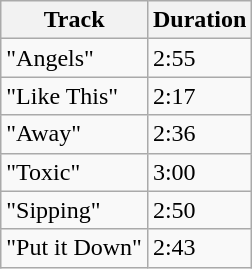<table class ="wikitable">
<tr>
<th>Track</th>
<th>Duration</th>
</tr>
<tr>
<td>"Angels"</td>
<td>2:55</td>
</tr>
<tr>
<td>"Like This"</td>
<td>2:17</td>
</tr>
<tr>
<td>"Away"</td>
<td>2:36</td>
</tr>
<tr>
<td>"Toxic"</td>
<td>3:00</td>
</tr>
<tr>
<td>"Sipping"</td>
<td>2:50</td>
</tr>
<tr>
<td>"Put it Down"</td>
<td>2:43</td>
</tr>
</table>
